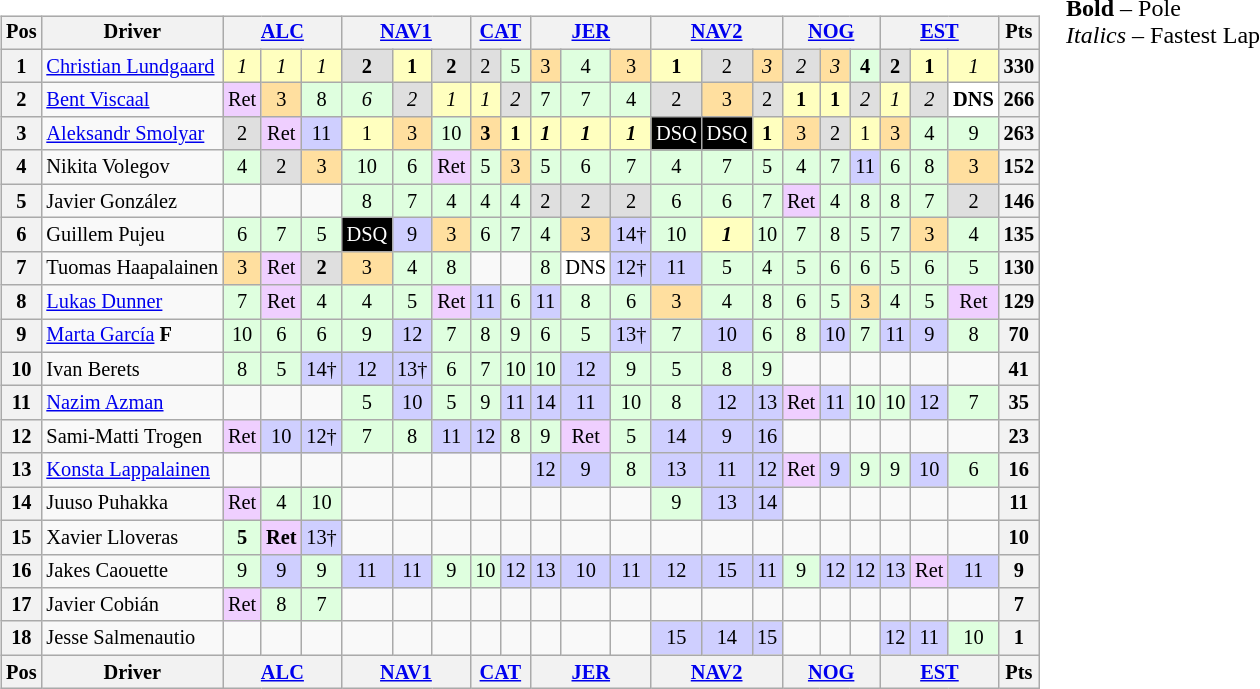<table>
<tr>
<td><br><table class="wikitable" style="font-size: 85%; text-align:center">
<tr>
<th>Pos</th>
<th>Driver</th>
<th colspan=3><a href='#'>ALC</a><br></th>
<th colspan=3><a href='#'>NAV1</a><br></th>
<th colspan=2><a href='#'>CAT</a><br></th>
<th colspan=3><a href='#'>JER</a><br></th>
<th colspan=3><a href='#'>NAV2</a><br></th>
<th colspan=3><a href='#'>NOG</a><br></th>
<th colspan=3><a href='#'>EST</a><br></th>
<th>Pts</th>
</tr>
<tr>
<th>1</th>
<td style="text-align:left"> <a href='#'>Christian Lundgaard</a></td>
<td style="background:#FFFFBF"><em>1</em></td>
<td style="background:#FFFFBF"><em>1</em></td>
<td style="background:#FFFFBF"><em>1</em></td>
<td style="background:#DFDFDF"><strong>2</strong></td>
<td style="background:#FFFFBF"><strong>1</strong></td>
<td style="background:#DFDFDF"><strong>2</strong></td>
<td style="background:#DFDFDF">2</td>
<td style="background:#DFFFDF">5</td>
<td style="background:#FFDF9F">3</td>
<td style="background:#DFFFDF">4</td>
<td style="background:#FFDF9F">3</td>
<td style="background:#FFFFBF"><strong>1</strong></td>
<td style="background:#DFDFDF">2</td>
<td style="background:#FFDF9F"><em>3</em></td>
<td style="background:#DFDFDF"><em>2</em></td>
<td style="background:#FFDF9F"><em>3</em></td>
<td style="background:#DFFFDF"><strong>4</strong></td>
<td style="background:#DFDFDF"><strong>2</strong></td>
<td style="background:#FFFFBF"><strong>1</strong></td>
<td style="background:#FFFFBF"><em>1</em></td>
<th>330</th>
</tr>
<tr>
<th>2</th>
<td style="text-align:left"> <a href='#'>Bent Viscaal</a></td>
<td style="background:#EFCFFF">Ret</td>
<td style="background:#FFDF9F">3</td>
<td style="background:#DFFFDF">8</td>
<td style="background:#DFFFDF"><em>6</em></td>
<td style="background:#DFDFDF"><em>2</em></td>
<td style="background:#FFFFBF"><em>1</em></td>
<td style="background:#FFFFBF"><em>1</em></td>
<td style="background:#DFDFDF"><em>2</em></td>
<td style="background:#DFFFDF">7</td>
<td style="background:#DFFFDF">7</td>
<td style="background:#DFFFDF">4</td>
<td style="background:#DFDFDF">2</td>
<td style="background:#FFDF9F">3</td>
<td style="background:#DFDFDF">2</td>
<td style="background:#FFFFBF"><strong>1</strong></td>
<td style="background:#FFFFBF"><strong>1</strong></td>
<td style="background:#DFDFDF"><em>2</em></td>
<td style="background:#FFFFBF"><em>1</em></td>
<td style="background:#DFDFDF"><em>2</em></td>
<td style="background:#FFFFFF"><strong>DNS</strong></td>
<th>266</th>
</tr>
<tr>
<th>3</th>
<td style="text-align:left"> <a href='#'>Aleksandr Smolyar</a></td>
<td style="background:#DFDFDF">2</td>
<td style="background:#EFCFFF">Ret</td>
<td style="background:#CFCFFF">11</td>
<td style="background:#FFFFBF">1</td>
<td style="background:#FFDF9F">3</td>
<td style="background:#DFFFDF">10</td>
<td style="background:#FFDF9F"><strong>3</strong></td>
<td style="background:#FFFFBF"><strong>1</strong></td>
<td style="background:#FFFFBF"><strong><em>1</em></strong></td>
<td style="background:#FFFFBF"><strong><em>1</em></strong></td>
<td style="background:#FFFFBF"><strong><em>1</em></strong></td>
<td style="background:#000000;color:white">DSQ</td>
<td style="background:#000000;color:white">DSQ</td>
<td style="background:#FFFFBF"><strong>1</strong></td>
<td style="background:#FFDF9F">3</td>
<td style="background:#DFDFDF">2</td>
<td style="background:#FFFFBF">1</td>
<td style="background:#FFDF9F">3</td>
<td style="background:#DFFFDF">4</td>
<td style="background:#DFFFDF">9</td>
<th>263</th>
</tr>
<tr>
<th>4</th>
<td style="text-align:left"> Nikita Volegov</td>
<td style="background:#DFFFDF">4</td>
<td style="background:#DFDFDF">2</td>
<td style="background:#FFDF9F">3</td>
<td style="background:#DFFFDF">10</td>
<td style="background:#DFFFDF">6</td>
<td style="background:#EFCFFF">Ret</td>
<td style="background:#DFFFDF">5</td>
<td style="background:#FFDF9F">3</td>
<td style="background:#DFFFDF">5</td>
<td style="background:#DFFFDF">6</td>
<td style="background:#DFFFDF">7</td>
<td style="background:#DFFFDF">4</td>
<td style="background:#DFFFDF">7</td>
<td style="background:#DFFFDF">5</td>
<td style="background:#DFFFDF">4</td>
<td style="background:#DFFFDF">7</td>
<td style="background:#CFCFFF">11</td>
<td style="background:#DFFFDF">6</td>
<td style="background:#DFFFDF">8</td>
<td style="background:#FFDF9F">3</td>
<th>152</th>
</tr>
<tr>
<th>5</th>
<td style="text-align:left"> Javier González</td>
<td></td>
<td></td>
<td></td>
<td style="background:#DFFFDF">8</td>
<td style="background:#DFFFDF">7</td>
<td style="background:#DFFFDF">4</td>
<td style="background:#DFFFDF">4</td>
<td style="background:#DFFFDF">4</td>
<td style="background:#DFDFDF">2</td>
<td style="background:#DFDFDF">2</td>
<td style="background:#DFDFDF">2</td>
<td style="background:#DFFFDF">6</td>
<td style="background:#DFFFDF">6</td>
<td style="background:#DFFFDF">7</td>
<td style="background:#EFCFFF">Ret</td>
<td style="background:#DFFFDF">4</td>
<td style="background:#DFFFDF">8</td>
<td style="background:#DFFFDF">8</td>
<td style="background:#DFFFDF">7</td>
<td style="background:#DFDFDF">2</td>
<th>146</th>
</tr>
<tr>
<th>6</th>
<td style="text-align:left"> Guillem Pujeu</td>
<td style="background:#DFFFDF">6</td>
<td style="background:#DFFFDF">7</td>
<td style="background:#DFFFDF">5</td>
<td style="background-color:#000000;color:white">DSQ</td>
<td style="background:#CFCFFF">9</td>
<td style="background:#FFDF9F">3</td>
<td style="background:#DFFFDF">6</td>
<td style="background:#DFFFDF">7</td>
<td style="background:#DFFFDF">4</td>
<td style="background:#FFDF9F">3</td>
<td style="background:#CFCFFF">14†</td>
<td style="background:#DFFFDF">10</td>
<td style="background:#FFFFBF"><strong><em>1</em></strong></td>
<td style="background:#DFFFDF">10</td>
<td style="background:#DFFFDF">7</td>
<td style="background:#DFFFDF">8</td>
<td style="background:#DFFFDF">5</td>
<td style="background:#DFFFDF">7</td>
<td style="background:#FFDF9F">3</td>
<td style="background:#DFFFDF">4</td>
<th>135</th>
</tr>
<tr>
<th>7</th>
<td style="text-align:left" nowrap> Tuomas Haapalainen</td>
<td style="background:#FFDF9F">3</td>
<td style="background:#EFCFFF">Ret</td>
<td style="background:#DFDFDF"><strong>2</strong></td>
<td style="background:#FFDF9F">3</td>
<td style="background:#DFFFDF">4</td>
<td style="background:#DFFFDF">8</td>
<td></td>
<td></td>
<td style="background:#DFFFDF">8</td>
<td style="background:#FFFFFF">DNS</td>
<td style="background:#CFCFFF">12†</td>
<td style="background:#CFCFFF">11</td>
<td style="background:#DFFFDF">5</td>
<td style="background:#DFFFDF">4</td>
<td style="background:#DFFFDF">5</td>
<td style="background:#DFFFDF">6</td>
<td style="background:#DFFFDF">6</td>
<td style="background:#DFFFDF">5</td>
<td style="background:#DFFFDF">6</td>
<td style="background:#DFFFDF">5</td>
<th>130</th>
</tr>
<tr>
<th>8</th>
<td style="text-align:left"> <a href='#'>Lukas Dunner</a></td>
<td style="background:#DFFFDF">7</td>
<td style="background:#EFCFFF">Ret</td>
<td style="background:#DFFFDF">4</td>
<td style="background:#DFFFDF">4</td>
<td style="background:#DFFFDF">5</td>
<td style="background:#EFCFFF">Ret</td>
<td style="background:#CFCFFF">11</td>
<td style="background:#DFFFDF">6</td>
<td style="background:#CFCFFF">11</td>
<td style="background:#DFFFDF">8</td>
<td style="background:#DFFFDF">6</td>
<td style="background:#FFDF9F">3</td>
<td style="background:#DFFFDF">4</td>
<td style="background:#DFFFDF">8</td>
<td style="background:#DFFFDF">6</td>
<td style="background:#DFFFDF">5</td>
<td style="background:#FFDF9F">3</td>
<td style="background:#DFFFDF">4</td>
<td style="background:#DFFFDF">5</td>
<td style="background:#EFCFFF">Ret</td>
<th>129</th>
</tr>
<tr>
<th>9</th>
<td style="text-align:left"> <a href='#'>Marta García</a> <strong><span>F</span></strong></td>
<td style="background:#DFFFDF">10</td>
<td style="background:#DFFFDF">6</td>
<td style="background:#DFFFDF">6</td>
<td style="background:#DFFFDF">9</td>
<td style="background:#CFCFFF">12</td>
<td style="background:#DFFFDF">7</td>
<td style="background:#DFFFDF">8</td>
<td style="background:#DFFFDF">9</td>
<td style="background:#DFFFDF">6</td>
<td style="background:#DFFFDF">5</td>
<td style="background:#CFCFFF">13†</td>
<td style="background:#DFFFDF">7</td>
<td style="background:#CFCFFF">10</td>
<td style="background:#DFFFDF">6</td>
<td style="background:#DFFFDF">8</td>
<td style="background:#CFCFFF">10</td>
<td style="background:#DFFFDF">7</td>
<td style="background:#CFCFFF">11</td>
<td style="background:#CFCFFF">9</td>
<td style="background:#DFFFDF">8</td>
<th>70</th>
</tr>
<tr>
<th>10</th>
<td style="text-align:left"> Ivan Berets</td>
<td style="background:#DFFFDF">8</td>
<td style="background:#DFFFDF">5</td>
<td style="background:#CFCFFF">14†</td>
<td style="background:#CFCFFF">12</td>
<td style="background:#CFCFFF">13†</td>
<td style="background:#DFFFDF">6</td>
<td style="background:#DFFFDF">7</td>
<td style="background:#DFFFDF">10</td>
<td style="background:#DFFFDF">10</td>
<td style="background:#CFCFFF">12</td>
<td style="background:#DFFFDF">9</td>
<td style="background:#DFFFDF">5</td>
<td style="background:#DFFFDF">8</td>
<td style="background:#DFFFDF">9</td>
<td></td>
<td></td>
<td></td>
<td></td>
<td></td>
<td></td>
<th>41</th>
</tr>
<tr>
<th>11</th>
<td style="text-align:left"> <a href='#'>Nazim Azman</a></td>
<td></td>
<td></td>
<td></td>
<td style="background:#DFFFDF">5</td>
<td style="background:#CFCFFF">10</td>
<td style="background:#DFFFDF">5</td>
<td style="background:#DFFFDF">9</td>
<td style="background:#CFCFFF">11</td>
<td style="background:#CFCFFF">14</td>
<td style="background:#CFCFFF">11</td>
<td style="background:#DFFFDF">10</td>
<td style="background:#DFFFDF">8</td>
<td style="background:#CFCFFF">12</td>
<td style="background:#CFCFFF">13</td>
<td style="background:#EFCFFF">Ret</td>
<td style="background:#CFCFFF">11</td>
<td style="background:#DFFFDF">10</td>
<td style="background:#DFFFDF">10</td>
<td style="background:#CFCFFF">12</td>
<td style="background:#DFFFDF">7</td>
<th>35</th>
</tr>
<tr>
<th>12</th>
<td style="text-align:left"> Sami-Matti Trogen</td>
<td style="background:#EFCFFF">Ret</td>
<td style="background:#CFCFFF">10</td>
<td style="background:#CFCFFF">12†</td>
<td style="background:#DFFFDF">7</td>
<td style="background:#DFFFDF">8</td>
<td style="background:#CFCFFF">11</td>
<td style="background:#CFCFFF">12</td>
<td style="background:#DFFFDF">8</td>
<td style="background:#DFFFDF">9</td>
<td style="background:#EFCFFF">Ret</td>
<td style="background:#DFFFDF">5</td>
<td style="background:#CFCFFF">14</td>
<td style="background:#CFCFFF">9</td>
<td style="background:#CFCFFF">16</td>
<td></td>
<td></td>
<td></td>
<td></td>
<td></td>
<td></td>
<th>23</th>
</tr>
<tr>
<th>13</th>
<td style="text-align:left"> <a href='#'>Konsta Lappalainen</a></td>
<td></td>
<td></td>
<td></td>
<td></td>
<td></td>
<td></td>
<td></td>
<td></td>
<td style="background:#CFCFFF">12</td>
<td style="background:#CFCFFF">9</td>
<td style="background:#DFFFDF">8</td>
<td style="background:#CFCFFF">13</td>
<td style="background:#CFCFFF">11</td>
<td style="background:#CFCFFF">12</td>
<td style="background:#EFCFFF">Ret</td>
<td style="background:#CFCFFF">9</td>
<td style="background:#DFFFDF">9</td>
<td style="background:#DFFFDF">9</td>
<td style="background:#CFCFFF">10</td>
<td style="background:#DFFFDF">6</td>
<th>16</th>
</tr>
<tr>
<th>14</th>
<td style="text-align:left"> Juuso Puhakka</td>
<td style="background:#EFCFFF">Ret</td>
<td style="background:#DFFFDF">4</td>
<td style="background:#DFFFDF">10</td>
<td></td>
<td></td>
<td></td>
<td></td>
<td></td>
<td></td>
<td></td>
<td></td>
<td style="background:#DFFFDF">9</td>
<td style="background:#CFCFFF">13</td>
<td style="background:#CFCFFF">14</td>
<td></td>
<td></td>
<td></td>
<td></td>
<td></td>
<td></td>
<th>11</th>
</tr>
<tr>
<th>15</th>
<td style="text-align:left"> Xavier Lloveras</td>
<td style="background:#DFFFDF"><strong>5</strong></td>
<td style="background:#EFCFFF"><strong>Ret</strong></td>
<td style="background:#CFCFFF">13†</td>
<td></td>
<td></td>
<td></td>
<td></td>
<td></td>
<td></td>
<td></td>
<td></td>
<td></td>
<td></td>
<td></td>
<td></td>
<td></td>
<td></td>
<td></td>
<td></td>
<td></td>
<th>10</th>
</tr>
<tr>
<th>16</th>
<td style="text-align:left"> Jakes Caouette</td>
<td style="background:#DFFFDF">9</td>
<td style="background:#CFCFFF">9</td>
<td style="background:#DFFFDF">9</td>
<td style="background:#CFCFFF">11</td>
<td style="background:#CFCFFF">11</td>
<td style="background:#DFFFDF">9</td>
<td style="background:#DFFFDF">10</td>
<td style="background:#CFCFFF">12</td>
<td style="background:#CFCFFF">13</td>
<td style="background:#CFCFFF">10</td>
<td style="background:#CFCFFF">11</td>
<td style="background:#CFCFFF">12</td>
<td style="background:#CFCFFF">15</td>
<td style="background:#CFCFFF">11</td>
<td style="background:#DFFFDF">9</td>
<td style="background:#CFCFFF">12</td>
<td style="background:#CFCFFF">12</td>
<td style="background:#CFCFFF">13</td>
<td style="background:#EFCFFF">Ret</td>
<td style="background:#CFCFFF">11</td>
<th>9</th>
</tr>
<tr>
<th>17</th>
<td style="text-align:left"> Javier Cobián</td>
<td style="background:#EFCFFF">Ret</td>
<td style="background:#DFFFDF">8</td>
<td style="background:#DFFFDF">7</td>
<td></td>
<td></td>
<td></td>
<td></td>
<td></td>
<td></td>
<td></td>
<td></td>
<td></td>
<td></td>
<td></td>
<td></td>
<td></td>
<td></td>
<td></td>
<td></td>
<td></td>
<th>7</th>
</tr>
<tr>
<th>18</th>
<td style="text-align:left"> Jesse Salmenautio</td>
<td></td>
<td></td>
<td></td>
<td></td>
<td></td>
<td></td>
<td></td>
<td></td>
<td></td>
<td></td>
<td></td>
<td style="background:#CFCFFF">15</td>
<td style="background:#CFCFFF">14</td>
<td style="background:#CFCFFF">15</td>
<td></td>
<td></td>
<td></td>
<td style="background:#CFCFFF">12</td>
<td style="background:#CFCFFF">11</td>
<td style="background:#DFFFDF">10</td>
<th>1</th>
</tr>
<tr>
<th>Pos</th>
<th>Driver</th>
<th colspan=3><a href='#'>ALC</a><br></th>
<th colspan=3><a href='#'>NAV1</a><br></th>
<th colspan=2><a href='#'>CAT</a><br></th>
<th colspan=3><a href='#'>JER</a><br></th>
<th colspan=3><a href='#'>NAV2</a><br></th>
<th colspan=3><a href='#'>NOG</a><br></th>
<th colspan=3><a href='#'>EST</a><br></th>
<th>Pts</th>
</tr>
</table>
</td>
<td style="vertical-align:top"><br>
<span><strong>Bold</strong> – Pole<br><em>Italics</em> – Fastest Lap</span></td>
</tr>
</table>
